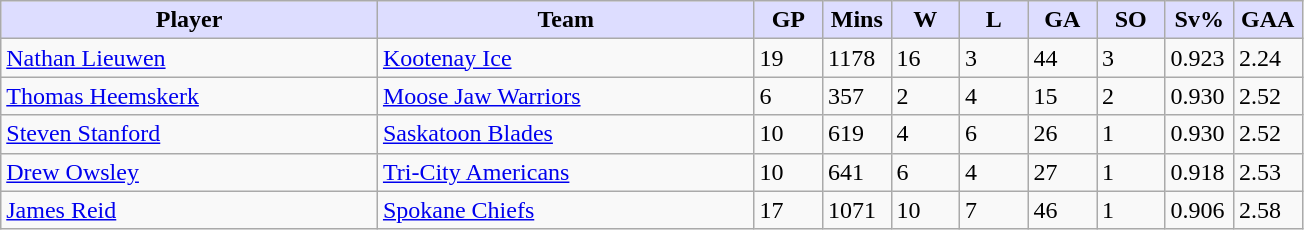<table class="wikitable">
<tr>
<th style="background:#ddf; width:27.5%;">Player</th>
<th style="background:#ddf; width:27.5%;">Team</th>
<th style="background:#ddf; width:5%;">GP</th>
<th style="background:#ddf; width:5%;">Mins</th>
<th style="background:#ddf; width:5%;">W</th>
<th style="background:#ddf; width:5%;">L</th>
<th style="background:#ddf; width:5%;">GA</th>
<th style="background:#ddf; width:5%;">SO</th>
<th style="background:#ddf; width:5%;">Sv%</th>
<th style="background:#ddf; width:5%;">GAA</th>
</tr>
<tr>
<td><a href='#'>Nathan Lieuwen</a></td>
<td><a href='#'>Kootenay Ice</a></td>
<td>19</td>
<td>1178</td>
<td>16</td>
<td>3</td>
<td>44</td>
<td>3</td>
<td>0.923</td>
<td>2.24</td>
</tr>
<tr>
<td><a href='#'>Thomas Heemskerk</a></td>
<td><a href='#'>Moose Jaw Warriors</a></td>
<td>6</td>
<td>357</td>
<td>2</td>
<td>4</td>
<td>15</td>
<td>2</td>
<td>0.930</td>
<td>2.52</td>
</tr>
<tr>
<td><a href='#'>Steven Stanford</a></td>
<td><a href='#'>Saskatoon Blades</a></td>
<td>10</td>
<td>619</td>
<td>4</td>
<td>6</td>
<td>26</td>
<td>1</td>
<td>0.930</td>
<td>2.52</td>
</tr>
<tr>
<td><a href='#'>Drew Owsley</a></td>
<td><a href='#'>Tri-City Americans</a></td>
<td>10</td>
<td>641</td>
<td>6</td>
<td>4</td>
<td>27</td>
<td>1</td>
<td>0.918</td>
<td>2.53</td>
</tr>
<tr>
<td><a href='#'>James Reid</a></td>
<td><a href='#'>Spokane Chiefs</a></td>
<td>17</td>
<td>1071</td>
<td>10</td>
<td>7</td>
<td>46</td>
<td>1</td>
<td>0.906</td>
<td>2.58</td>
</tr>
</table>
